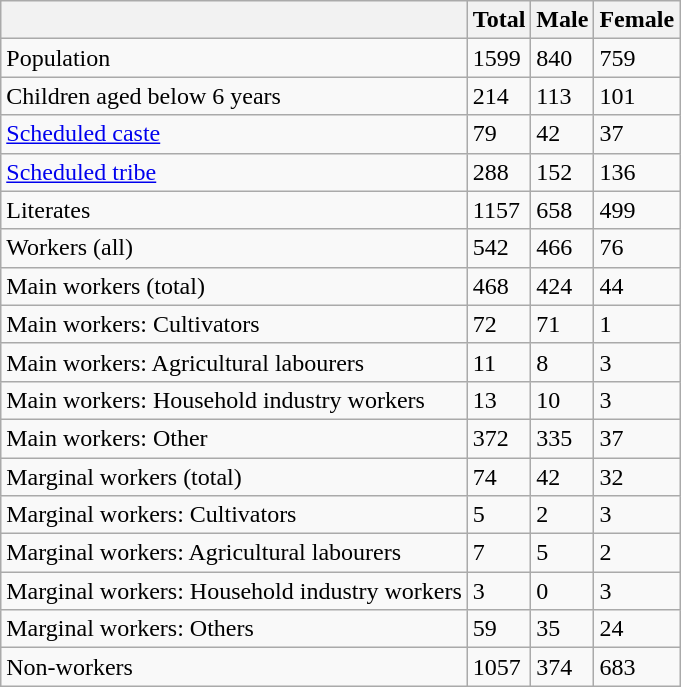<table class="wikitable sortable">
<tr>
<th></th>
<th>Total</th>
<th>Male</th>
<th>Female</th>
</tr>
<tr>
<td>Population</td>
<td>1599</td>
<td>840</td>
<td>759</td>
</tr>
<tr>
<td>Children aged below 6 years</td>
<td>214</td>
<td>113</td>
<td>101</td>
</tr>
<tr>
<td><a href='#'>Scheduled caste</a></td>
<td>79</td>
<td>42</td>
<td>37</td>
</tr>
<tr>
<td><a href='#'>Scheduled tribe</a></td>
<td>288</td>
<td>152</td>
<td>136</td>
</tr>
<tr>
<td>Literates</td>
<td>1157</td>
<td>658</td>
<td>499</td>
</tr>
<tr>
<td>Workers (all)</td>
<td>542</td>
<td>466</td>
<td>76</td>
</tr>
<tr>
<td>Main workers (total)</td>
<td>468</td>
<td>424</td>
<td>44</td>
</tr>
<tr>
<td>Main workers: Cultivators</td>
<td>72</td>
<td>71</td>
<td>1</td>
</tr>
<tr>
<td>Main workers: Agricultural labourers</td>
<td>11</td>
<td>8</td>
<td>3</td>
</tr>
<tr>
<td>Main workers: Household industry workers</td>
<td>13</td>
<td>10</td>
<td>3</td>
</tr>
<tr>
<td>Main workers: Other</td>
<td>372</td>
<td>335</td>
<td>37</td>
</tr>
<tr>
<td>Marginal workers (total)</td>
<td>74</td>
<td>42</td>
<td>32</td>
</tr>
<tr>
<td>Marginal workers: Cultivators</td>
<td>5</td>
<td>2</td>
<td>3</td>
</tr>
<tr>
<td>Marginal workers: Agricultural labourers</td>
<td>7</td>
<td>5</td>
<td>2</td>
</tr>
<tr>
<td>Marginal workers: Household industry workers</td>
<td>3</td>
<td>0</td>
<td>3</td>
</tr>
<tr>
<td>Marginal workers: Others</td>
<td>59</td>
<td>35</td>
<td>24</td>
</tr>
<tr>
<td>Non-workers</td>
<td>1057</td>
<td>374</td>
<td>683</td>
</tr>
</table>
